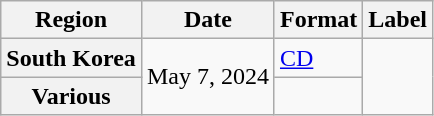<table class="wikitable plainrowheaders">
<tr>
<th scope="col">Region</th>
<th scope="col">Date</th>
<th scope="col">Format</th>
<th scope="col">Label</th>
</tr>
<tr>
<th scope="row">South Korea</th>
<td rowspan="2">May 7, 2024</td>
<td><a href='#'>CD</a></td>
<td rowspan="2"></td>
</tr>
<tr>
<th scope="row">Various</th>
<td></td>
</tr>
</table>
